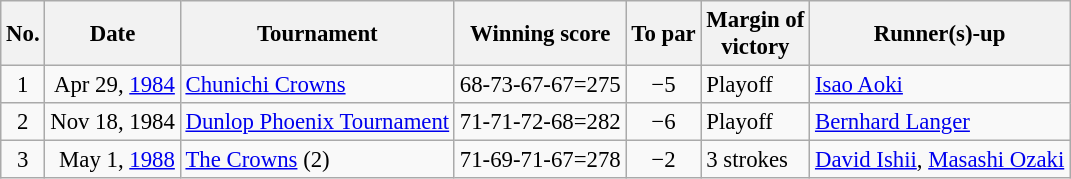<table class="wikitable" style="font-size:95%;">
<tr>
<th>No.</th>
<th>Date</th>
<th>Tournament</th>
<th>Winning score</th>
<th>To par</th>
<th>Margin of<br>victory</th>
<th>Runner(s)-up</th>
</tr>
<tr>
<td align=center>1</td>
<td align=right>Apr 29, <a href='#'>1984</a></td>
<td><a href='#'>Chunichi Crowns</a></td>
<td>68-73-67-67=275</td>
<td align=center>−5</td>
<td>Playoff</td>
<td> <a href='#'>Isao Aoki</a></td>
</tr>
<tr>
<td align=center>2</td>
<td align=right>Nov 18, 1984</td>
<td><a href='#'>Dunlop Phoenix Tournament</a></td>
<td>71-71-72-68=282</td>
<td align=center>−6</td>
<td>Playoff</td>
<td> <a href='#'>Bernhard Langer</a></td>
</tr>
<tr>
<td align=center>3</td>
<td align=right>May 1, <a href='#'>1988</a></td>
<td><a href='#'>The Crowns</a> (2)</td>
<td>71-69-71-67=278</td>
<td align=center>−2</td>
<td>3 strokes</td>
<td> <a href='#'>David Ishii</a>,  <a href='#'>Masashi Ozaki</a></td>
</tr>
</table>
